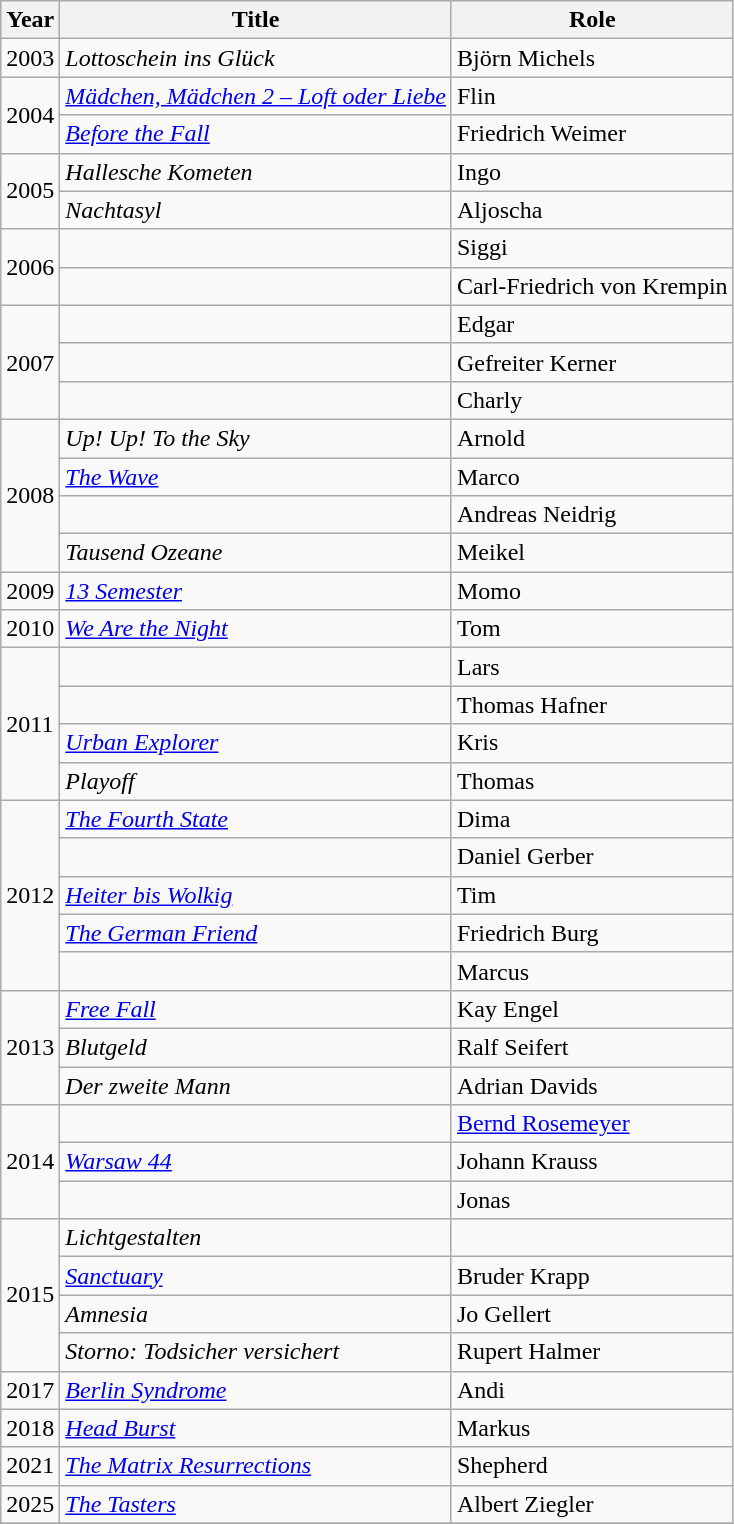<table class="wikitable sortable">
<tr>
<th>Year</th>
<th>Title</th>
<th>Role</th>
</tr>
<tr>
<td>2003</td>
<td><em>Lottoschein ins Glück</em></td>
<td>Björn Michels</td>
</tr>
<tr>
<td rowspan="2">2004</td>
<td><em><a href='#'>Mädchen, Mädchen 2 – Loft oder Liebe</a></em></td>
<td>Flin</td>
</tr>
<tr>
<td><em><a href='#'>Before the Fall</a></em></td>
<td>Friedrich Weimer</td>
</tr>
<tr>
<td rowspan="2">2005</td>
<td><em>Hallesche Kometen</em></td>
<td>Ingo</td>
</tr>
<tr>
<td><em>Nachtasyl</em></td>
<td>Aljoscha</td>
</tr>
<tr>
<td rowspan="2">2006</td>
<td><em></em></td>
<td>Siggi</td>
</tr>
<tr>
<td><em></em></td>
<td>Carl-Friedrich von Krempin</td>
</tr>
<tr>
<td rowspan="3">2007</td>
<td><em></em></td>
<td>Edgar</td>
</tr>
<tr>
<td><em></em></td>
<td>Gefreiter Kerner</td>
</tr>
<tr>
<td><em></em></td>
<td>Charly</td>
</tr>
<tr>
<td rowspan="4">2008</td>
<td><em>Up! Up! To the Sky</em></td>
<td>Arnold</td>
</tr>
<tr>
<td><em><a href='#'>The Wave</a></em></td>
<td>Marco</td>
</tr>
<tr>
<td><em></em></td>
<td>Andreas Neidrig</td>
</tr>
<tr>
<td><em>Tausend Ozeane</em></td>
<td>Meikel</td>
</tr>
<tr>
<td>2009</td>
<td><em><a href='#'>13 Semester</a></em></td>
<td>Momo</td>
</tr>
<tr>
<td>2010</td>
<td><em><a href='#'>We Are the Night</a></em></td>
<td>Tom</td>
</tr>
<tr>
<td rowspan="4">2011</td>
<td><em></em></td>
<td>Lars</td>
</tr>
<tr>
<td><em></em></td>
<td>Thomas Hafner</td>
</tr>
<tr>
<td><em><a href='#'>Urban Explorer</a></em></td>
<td>Kris</td>
</tr>
<tr>
<td><em>Playoff</em></td>
<td>Thomas</td>
</tr>
<tr>
<td rowspan="5">2012</td>
<td><em><a href='#'>The Fourth State</a></em></td>
<td>Dima</td>
</tr>
<tr>
<td><em></em></td>
<td>Daniel Gerber</td>
</tr>
<tr>
<td><em><a href='#'>Heiter bis Wolkig</a></em></td>
<td>Tim</td>
</tr>
<tr>
<td><em><a href='#'>The German Friend</a></em></td>
<td>Friedrich Burg</td>
</tr>
<tr>
<td><em></em></td>
<td>Marcus</td>
</tr>
<tr>
<td rowspan="3">2013</td>
<td><em><a href='#'>Free Fall</a></em></td>
<td>Kay Engel</td>
</tr>
<tr>
<td><em>Blutgeld</em></td>
<td>Ralf Seifert</td>
</tr>
<tr>
<td><em>Der zweite Mann</em></td>
<td>Adrian Davids</td>
</tr>
<tr>
<td rowspan="3">2014</td>
<td><em></em></td>
<td><a href='#'>Bernd Rosemeyer</a></td>
</tr>
<tr>
<td><em><a href='#'>Warsaw 44</a></em></td>
<td>Johann Krauss</td>
</tr>
<tr>
<td><em></em></td>
<td>Jonas</td>
</tr>
<tr>
<td rowspan="4">2015</td>
<td><em>Lichtgestalten</em></td>
<td></td>
</tr>
<tr>
<td><em><a href='#'>Sanctuary</a></em></td>
<td>Bruder Krapp</td>
</tr>
<tr>
<td><em>Amnesia</em></td>
<td>Jo Gellert</td>
</tr>
<tr>
<td><em>Storno: Todsicher versichert</em></td>
<td>Rupert Halmer</td>
</tr>
<tr>
<td>2017</td>
<td><em><a href='#'>Berlin Syndrome</a></em></td>
<td>Andi</td>
</tr>
<tr>
<td>2018</td>
<td><em><a href='#'>Head Burst</a></em></td>
<td>Markus</td>
</tr>
<tr>
<td>2021</td>
<td><em><a href='#'>The Matrix Resurrections</a></em></td>
<td>Shepherd</td>
</tr>
<tr>
<td>2025</td>
<td><em><a href='#'>The Tasters</a></em></td>
<td>Albert Ziegler</td>
</tr>
<tr>
</tr>
</table>
